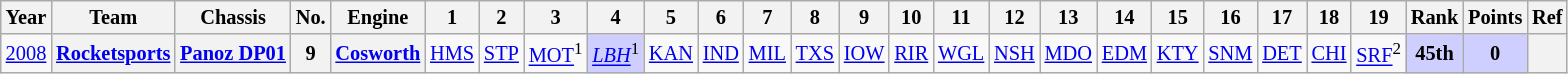<table class="wikitable" style="text-align:center; font-size:85%">
<tr>
<th>Year</th>
<th>Team</th>
<th>Chassis</th>
<th>No.</th>
<th>Engine</th>
<th>1</th>
<th>2</th>
<th>3</th>
<th>4</th>
<th>5</th>
<th>6</th>
<th>7</th>
<th>8</th>
<th>9</th>
<th>10</th>
<th>11</th>
<th>12</th>
<th>13</th>
<th>14</th>
<th>15</th>
<th>16</th>
<th>17</th>
<th>18</th>
<th>19</th>
<th>Rank</th>
<th>Points</th>
<th>Ref</th>
</tr>
<tr>
<td><a href='#'>2008</a></td>
<th nowrap><a href='#'>Rocketsports</a></th>
<th nowrap><a href='#'>Panoz DP01</a></th>
<th>9</th>
<th><a href='#'>Cosworth</a></th>
<td><a href='#'>HMS</a></td>
<td><a href='#'>STP</a></td>
<td><a href='#'>MOT</a><sup>1</sup></td>
<td style="background:#CFCFFF;"><em><a href='#'>LBH</a></em><sup>1</sup><br></td>
<td><a href='#'>KAN</a></td>
<td><a href='#'>IND</a></td>
<td><a href='#'>MIL</a></td>
<td><a href='#'>TXS</a></td>
<td><a href='#'>IOW</a></td>
<td><a href='#'>RIR</a></td>
<td><a href='#'>WGL</a></td>
<td><a href='#'>NSH</a></td>
<td><a href='#'>MDO</a></td>
<td><a href='#'>EDM</a></td>
<td><a href='#'>KTY</a></td>
<td><a href='#'>SNM</a></td>
<td><a href='#'>DET</a></td>
<td><a href='#'>CHI</a></td>
<td><a href='#'>SRF</a><sup>2</sup></td>
<th style="background:#CFCFFF;">45th</th>
<th style="background:#CFCFFF;">0</th>
<th></th>
</tr>
</table>
